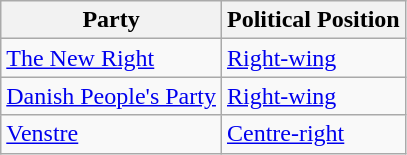<table class="wikitable mw-collapsible mw-collapsed">
<tr>
<th>Party</th>
<th>Political Position</th>
</tr>
<tr>
<td><a href='#'>The New Right</a></td>
<td><a href='#'>Right-wing</a></td>
</tr>
<tr>
<td><a href='#'>Danish People's Party</a></td>
<td><a href='#'>Right-wing</a></td>
</tr>
<tr>
<td><a href='#'>Venstre</a></td>
<td><a href='#'>Centre-right</a></td>
</tr>
</table>
